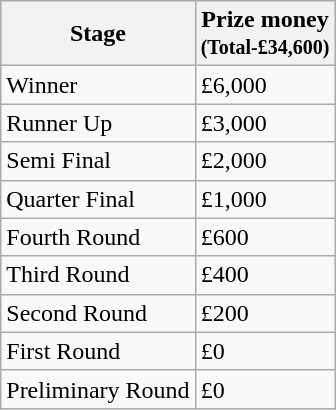<table class="wikitable">
<tr>
<th>Stage</th>
<th>Prize money<br><small>(Total-£34,600)</small></th>
</tr>
<tr>
<td>Winner</td>
<td>£6,000</td>
</tr>
<tr>
<td>Runner Up</td>
<td>£3,000</td>
</tr>
<tr>
<td>Semi Final</td>
<td>£2,000</td>
</tr>
<tr>
<td>Quarter Final</td>
<td>£1,000</td>
</tr>
<tr>
<td>Fourth Round</td>
<td>£600</td>
</tr>
<tr>
<td>Third Round</td>
<td>£400</td>
</tr>
<tr>
<td>Second Round</td>
<td>£200</td>
</tr>
<tr>
<td>First Round</td>
<td>£0</td>
</tr>
<tr>
<td>Preliminary Round</td>
<td>£0</td>
</tr>
</table>
